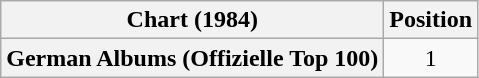<table class="wikitable plainrowheaders" style="text-align:center">
<tr>
<th scope="col">Chart (1984)</th>
<th scope="col">Position</th>
</tr>
<tr>
<th scope="row">German Albums (Offizielle Top 100)</th>
<td>1</td>
</tr>
</table>
